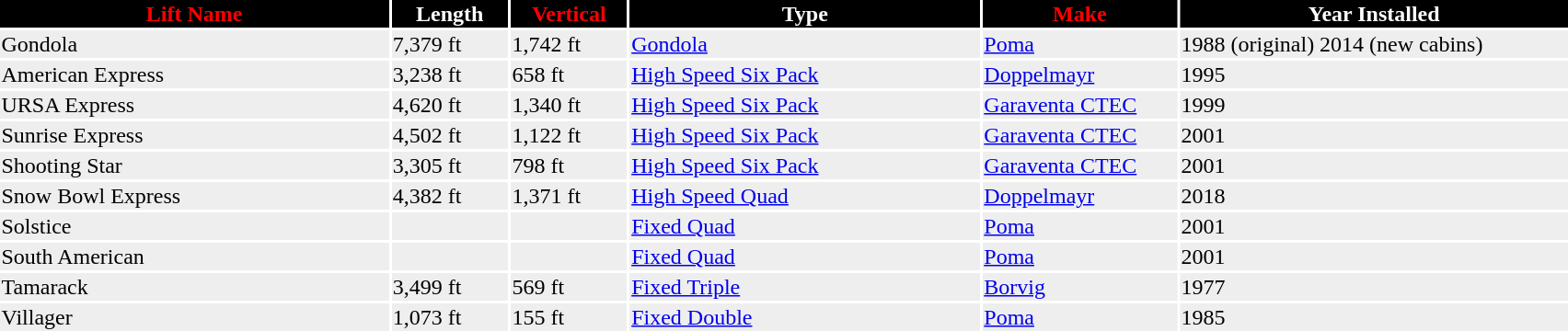<table ->
<tr>
<th style="width:20%; background:black; color:red;">Lift Name</th>
<th style="width:06%; background:black; color:white;">Length</th>
<th style="width:06%; background:black; color:red;">Vertical</th>
<th style="width:18%; background:black; color:white;">Type</th>
<th style="width:10%; background:black; color:red;">Make</th>
<th style="width:20%; background:black; color:white;">Year Installed</th>
</tr>
<tr style="background:#eee; color:black;">
<td>Gondola</td>
<td>7,379 ft</td>
<td>1,742 ft</td>
<td><a href='#'>Gondola</a></td>
<td><a href='#'>Poma</a></td>
<td>1988 (original) 2014 (new cabins)</td>
</tr>
<tr style="background:#eee; color:black;">
<td>American Express</td>
<td>3,238 ft</td>
<td>658 ft</td>
<td><a href='#'>High Speed Six Pack</a></td>
<td><a href='#'>Doppelmayr</a></td>
<td>1995</td>
</tr>
<tr style="background:#eee; color:black;">
<td>URSA Express</td>
<td>4,620 ft</td>
<td>1,340 ft</td>
<td><a href='#'>High Speed Six Pack</a></td>
<td><a href='#'>Garaventa CTEC</a></td>
<td>1999</td>
</tr>
<tr style="background:#eee; color:black;">
<td>Sunrise Express</td>
<td>4,502 ft</td>
<td>1,122 ft</td>
<td><a href='#'>High Speed Six Pack</a></td>
<td><a href='#'>Garaventa CTEC</a></td>
<td>2001</td>
</tr>
<tr style="background:#eee; color:black;">
<td>Shooting Star</td>
<td>3,305 ft</td>
<td>798 ft</td>
<td><a href='#'>High Speed Six Pack</a></td>
<td><a href='#'>Garaventa CTEC</a></td>
<td>2001</td>
</tr>
<tr style="background:#eee; color:black;">
<td>Snow Bowl Express</td>
<td>4,382 ft</td>
<td>1,371 ft</td>
<td><a href='#'>High Speed Quad</a></td>
<td><a href='#'>Doppelmayr</a></td>
<td>2018</td>
</tr>
<tr style="background:#eee; color:black;">
<td>Solstice</td>
<td></td>
<td></td>
<td><a href='#'>Fixed Quad</a></td>
<td><a href='#'>Poma</a></td>
<td>2001</td>
</tr>
<tr style="background:#eee; color:black;">
<td>South American</td>
<td></td>
<td></td>
<td><a href='#'>Fixed Quad</a></td>
<td><a href='#'>Poma</a></td>
<td>2001</td>
</tr>
<tr style="background:#eee; color:black;">
<td>Tamarack</td>
<td>3,499 ft</td>
<td>569 ft</td>
<td><a href='#'>Fixed Triple</a></td>
<td><a href='#'>Borvig</a></td>
<td>1977</td>
</tr>
<tr style="background:#eee; color:black;">
<td>Villager</td>
<td>1,073 ft</td>
<td>155 ft</td>
<td><a href='#'>Fixed Double</a></td>
<td><a href='#'>Poma</a></td>
<td>1985</td>
</tr>
<tr style="background:#eee; color:black;">
</tr>
</table>
